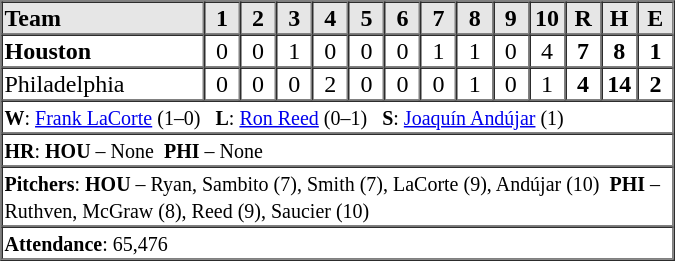<table border=1 cellspacing=0 width=450 style="margin-left:3em;">
<tr style="text-align:center; background-color:#e6e6e6;">
<th align=left width=28%>Team</th>
<th width=5%>1</th>
<th width=5%>2</th>
<th width=5%>3</th>
<th width=5%>4</th>
<th width=5%>5</th>
<th width=5%>6</th>
<th width=5%>7</th>
<th width=5%>8</th>
<th width=5%>9</th>
<th width=5%>10</th>
<th width=5%>R</th>
<th width=5%>H</th>
<th width=5%>E</th>
</tr>
<tr style="text-align:center;">
<td align=left><strong>Houston</strong></td>
<td>0</td>
<td>0</td>
<td>1</td>
<td>0</td>
<td>0</td>
<td>0</td>
<td>1</td>
<td>1</td>
<td>0</td>
<td>4</td>
<td><strong>7</strong></td>
<td><strong>8</strong></td>
<td><strong>1</strong></td>
</tr>
<tr style="text-align:center;">
<td align=left>Philadelphia</td>
<td>0</td>
<td>0</td>
<td>0</td>
<td>2</td>
<td>0</td>
<td>0</td>
<td>0</td>
<td>1</td>
<td>0</td>
<td>1</td>
<td><strong>4</strong></td>
<td><strong>14</strong></td>
<td><strong>2</strong></td>
</tr>
<tr style="text-align:left;">
<td colspan=14><small><strong>W</strong>: <a href='#'>Frank LaCorte</a> (1–0)   <strong>L</strong>: <a href='#'>Ron Reed</a> (0–1)   <strong>S</strong>: <a href='#'>Joaquín Andújar</a> (1)</small></td>
</tr>
<tr style="text-align:left;">
<td colspan=14><small><strong>HR</strong>: <strong>HOU</strong> – None  <strong>PHI</strong> – None</small></td>
</tr>
<tr style="text-align:left;">
<td colspan=14><small><strong>Pitchers</strong>: <strong>HOU</strong> – Ryan, Sambito (7), Smith (7), LaCorte (9), Andújar (10)  <strong>PHI</strong> – Ruthven, McGraw (8), Reed (9), Saucier (10)</small></td>
</tr>
<tr style="text-align:left;">
<td colspan=14><small><strong>Attendance</strong>: 65,476</small></td>
</tr>
</table>
